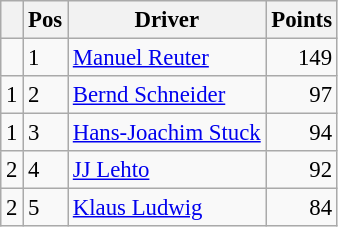<table class="wikitable" style="font-size: 95%;">
<tr>
<th></th>
<th>Pos</th>
<th>Driver</th>
<th>Points</th>
</tr>
<tr>
<td align="left"></td>
<td>1</td>
<td> <a href='#'>Manuel Reuter</a></td>
<td align="right">149</td>
</tr>
<tr>
<td align="left"> 1</td>
<td>2</td>
<td> <a href='#'>Bernd Schneider</a></td>
<td align="right">97</td>
</tr>
<tr>
<td align="left"> 1</td>
<td>3</td>
<td> <a href='#'>Hans-Joachim Stuck</a></td>
<td align="right">94</td>
</tr>
<tr>
<td align="left"> 2</td>
<td>4</td>
<td> <a href='#'>JJ Lehto</a></td>
<td align="right">92</td>
</tr>
<tr>
<td align="left"> 2</td>
<td>5</td>
<td> <a href='#'>Klaus Ludwig</a></td>
<td align="right">84</td>
</tr>
</table>
